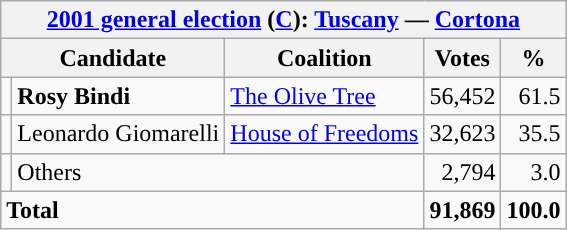<table class=wikitable style=text-align:right>
<tr>
<th colspan=5><a href='#'>2001 general election</a> (<a href='#'>C</a>): <a href='#'>Tuscany</a> — <a href='#'>Cortona</a></th>
</tr>
<tr>
<th colspan=2>Candidate</th>
<th>Coalition</th>
<th>Votes</th>
<th>%</th>
</tr>
<tr>
<td></td>
<td align=left><strong>Rosy Bindi</strong></td>
<td align=left><a href='#'>The Olive Tree</a></td>
<td>56,452</td>
<td>61.5</td>
</tr>
<tr>
<td></td>
<td align=left>Leonardo Giomarelli</td>
<td align=left><a href='#'>House of Freedoms</a></td>
<td>32,623</td>
<td>35.5</td>
</tr>
<tr>
<td></td>
<td align=left colspan=2>Others</td>
<td>2,794</td>
<td>3.0</td>
</tr>
<tr>
<td align=left colspan=3><strong>Total</strong></td>
<td><strong>91,869</strong></td>
<td><strong>100.0</strong></td>
</tr>
</table>
